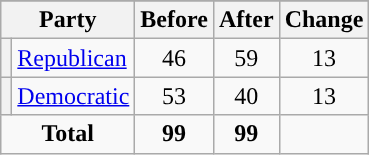<table class="wikitable" style="text-align:center;">
<tr>
</tr>
<tr>
<th colspan=2>Party</th>
<th>Before</th>
<th>After</th>
<th>Change</th>
</tr>
<tr>
<th style="background-color:"></th>
<td style="text-align:left;"><a href='#'>Republican</a></td>
<td>46</td>
<td>59</td>
<td> 13</td>
</tr>
<tr>
<th style="background-color:"></th>
<td style="text-align:left;"><a href='#'>Democratic</a></td>
<td>53</td>
<td>40</td>
<td> 13</td>
</tr>
<tr>
<td colspan=2><strong>Total</strong></td>
<td><strong>99</strong></td>
<td><strong>99</strong></td>
<td></td>
</tr>
</table>
